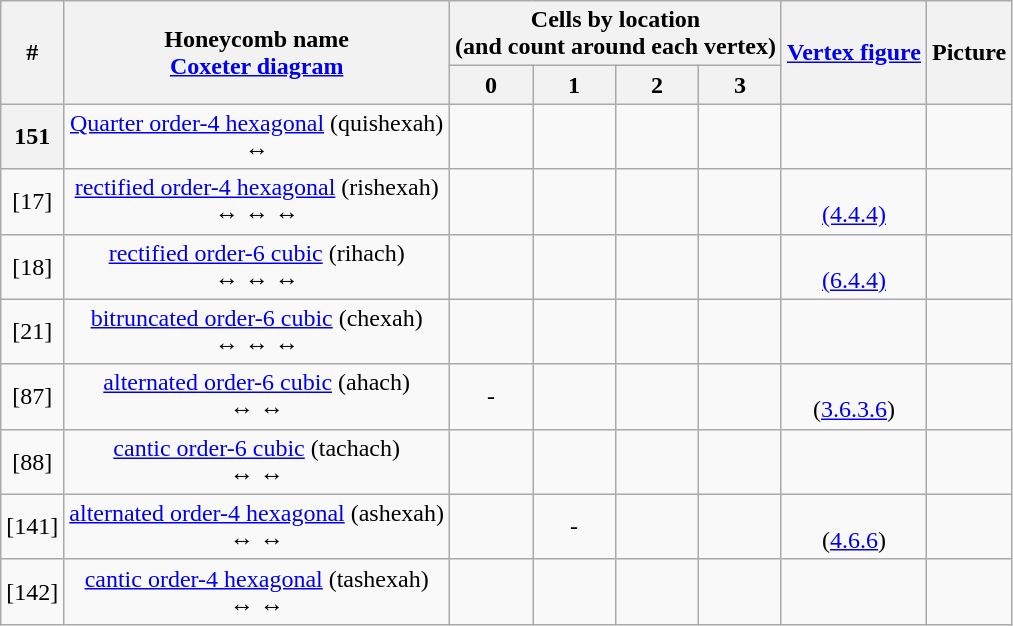<table class="wikitable">
<tr>
<th rowspan=2>#</th>
<th rowspan=2>Honeycomb name<br><a href='#'>Coxeter diagram</a></th>
<th colspan=4>Cells by location<br>(and count around each vertex)</th>
<th rowspan=2><a href='#'>Vertex figure</a></th>
<th rowspan=2>Picture</th>
</tr>
<tr>
<th>0<br></th>
<th>1<br></th>
<th>2<br></th>
<th>3<br></th>
</tr>
<tr align=center>
<th>151</th>
<td><a href='#'>Quarter order-4 hexagonal</a> (quishexah)<br> ↔ </td>
<td><br></td>
<td><br></td>
<td><br></td>
<td><br></td>
<td></td>
<td></td>
</tr>
<tr align=center>
<td>[17]</td>
<td><a href='#'>rectified order-4 hexagonal</a> (rishexah)<br> ↔  ↔  ↔ </td>
<td><br></td>
<td><br></td>
<td><br></td>
<td><br></td>
<td> <br><a href='#'>(4.4.4)</a></td>
<td></td>
</tr>
<tr align=center>
<td>[18]</td>
<td><a href='#'>rectified order-6 cubic</a> (rihach)<br> ↔  ↔   ↔ </td>
<td><br></td>
<td><br></td>
<td><br></td>
<td><br></td>
<td> <br><a href='#'>(6.4.4)</a></td>
<td></td>
</tr>
<tr align=center>
<td>[21]</td>
<td><a href='#'>bitruncated order-6 cubic</a> (chexah)<br>  ↔  ↔  ↔ </td>
<td><br></td>
<td><br></td>
<td><br></td>
<td><br></td>
<td></td>
<td></td>
</tr>
<tr align=center>
<td>[87]</td>
<td><a href='#'>alternated order-6 cubic</a> (ahach)<br> ↔  ↔ </td>
<td>-</td>
<td><br></td>
<td><br></td>
<td><br></td>
<td> <br>(<a href='#'>3.6.3.6</a>)</td>
<td></td>
</tr>
<tr align=center>
<td>[88]</td>
<td><a href='#'>cantic order-6 cubic</a> (tachach)<br> ↔  ↔ </td>
<td><br></td>
<td><br></td>
<td><br></td>
<td><br></td>
<td></td>
<td></td>
</tr>
<tr align=center>
<td>[141]</td>
<td><a href='#'>alternated order-4 hexagonal</a> (ashexah)<br> ↔  ↔ </td>
<td><br></td>
<td>-</td>
<td><br></td>
<td><br></td>
<td> <br>(<a href='#'>4.6.6</a>)</td>
<td></td>
</tr>
<tr align=center>
<td>[142]</td>
<td><a href='#'>cantic order-4 hexagonal</a> (tashexah)<br> ↔  ↔ </td>
<td><br></td>
<td><br></td>
<td><br></td>
<td><br></td>
<td></td>
<td></td>
</tr>
</table>
